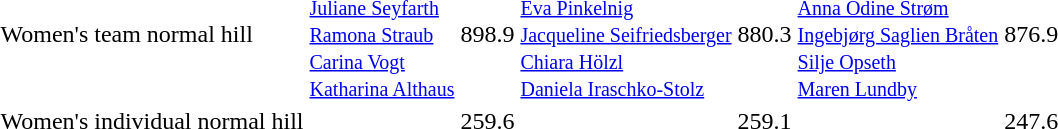<table>
<tr>
<td>Women's team normal hill<br></td>
<td><br><small><a href='#'>Juliane Seyfarth</a><br><a href='#'>Ramona Straub</a><br><a href='#'>Carina Vogt</a><br><a href='#'>Katharina Althaus</a></small></td>
<td>898.9</td>
<td><br><small><a href='#'>Eva Pinkelnig</a><br><a href='#'>Jacqueline Seifriedsberger</a><br><a href='#'>Chiara Hölzl</a><br><a href='#'>Daniela Iraschko-Stolz</a></small></td>
<td>880.3</td>
<td><br><small><a href='#'>Anna Odine Strøm</a><br><a href='#'>Ingebjørg Saglien Bråten</a><br><a href='#'>Silje Opseth</a><br><a href='#'>Maren Lundby</a></small></td>
<td>876.9</td>
</tr>
<tr>
<td>Women's individual normal hill<br></td>
<td></td>
<td>259.6</td>
<td></td>
<td>259.1</td>
<td></td>
<td>247.6</td>
</tr>
</table>
